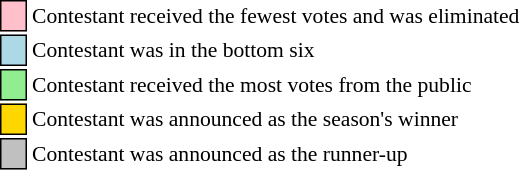<table class="toccolours" style="font-size: 90%; white-space: nowrap;">
<tr>
<td style="background:pink; border:1px solid black;">    </td>
<td>Contestant received the fewest votes and was eliminated</td>
</tr>
<tr>
<td style="background:lightblue; border:1px solid black;">    </td>
<td>Contestant was in the bottom six</td>
</tr>
<tr>
<td style="background:lightgreen; border:1px solid black;">    </td>
<td>Contestant received the most votes from the public</td>
</tr>
<tr>
<td style="background:gold; border:1px solid black;">    </td>
<td>Contestant was announced as the season's winner</td>
</tr>
<tr>
<td style="background:silver; border:1px solid black;">    </td>
<td>Contestant was announced as the runner-up</td>
</tr>
</table>
